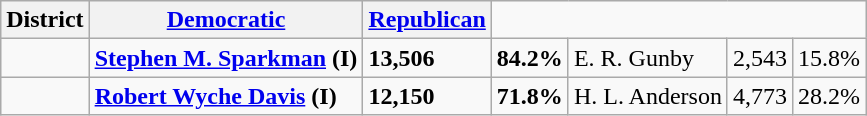<table class=wikitable>
<tr>
<th>District</th>
<th><a href='#'>Democratic</a></th>
<th><a href='#'>Republican</a></th>
</tr>
<tr>
<td></td>
<td><strong><a href='#'>Stephen M. Sparkman</a> (I)</strong></td>
<td><strong>13,506</strong></td>
<td><strong>84.2%</strong></td>
<td>E. R. Gunby</td>
<td>2,543</td>
<td>15.8%</td>
</tr>
<tr>
<td></td>
<td><strong><a href='#'>Robert Wyche Davis</a> (I)</strong></td>
<td><strong>12,150</strong></td>
<td><strong>71.8%</strong></td>
<td>H. L. Anderson</td>
<td>4,773</td>
<td>28.2%</td>
</tr>
</table>
